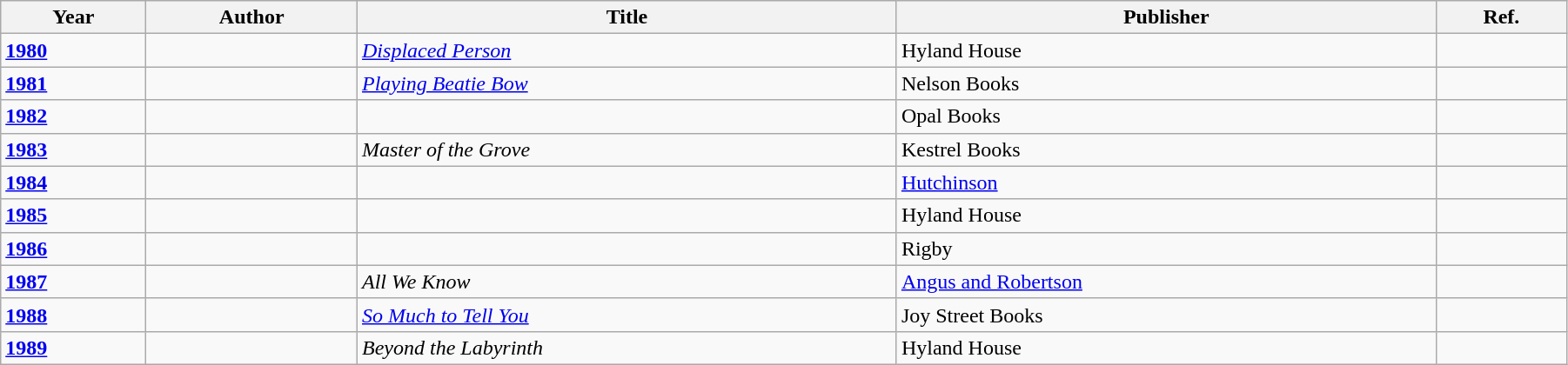<table class="wikitable sortable mw-collapsible" width="95%">
<tr>
<th>Year</th>
<th>Author</th>
<th>Title</th>
<th>Publisher</th>
<th>Ref.</th>
</tr>
<tr>
<td><strong><a href='#'>1980</a></strong></td>
<td></td>
<td><em><a href='#'>Displaced Person</a></em></td>
<td>Hyland House</td>
<td></td>
</tr>
<tr>
<td><strong><a href='#'>1981</a></strong></td>
<td></td>
<td><em><a href='#'>Playing Beatie Bow</a></em></td>
<td>Nelson Books</td>
<td></td>
</tr>
<tr>
<td><strong><a href='#'>1982</a></strong></td>
<td></td>
<td><em></em></td>
<td>Opal Books</td>
<td></td>
</tr>
<tr>
<td><strong><a href='#'>1983</a></strong></td>
<td></td>
<td><em>Master of the Grove</em></td>
<td>Kestrel Books</td>
<td></td>
</tr>
<tr>
<td><strong><a href='#'>1984</a></strong></td>
<td></td>
<td><em></em></td>
<td><a href='#'>Hutchinson</a></td>
<td></td>
</tr>
<tr>
<td><strong><a href='#'>1985</a></strong></td>
<td></td>
<td><em></em></td>
<td>Hyland House</td>
<td></td>
</tr>
<tr>
<td><strong><a href='#'>1986</a></strong></td>
<td></td>
<td><em></em></td>
<td>Rigby</td>
<td></td>
</tr>
<tr>
<td><strong><a href='#'>1987</a></strong></td>
<td></td>
<td><em>All We Know</em></td>
<td><a href='#'>Angus and Robertson</a></td>
<td></td>
</tr>
<tr>
<td><strong><a href='#'>1988</a></strong></td>
<td></td>
<td><em><a href='#'>So Much to Tell You</a></em></td>
<td>Joy Street Books</td>
<td></td>
</tr>
<tr>
<td><strong><a href='#'>1989</a></strong></td>
<td></td>
<td><em>Beyond the Labyrinth</em></td>
<td>Hyland House</td>
<td></td>
</tr>
</table>
